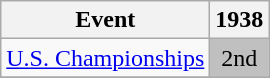<table class="wikitable">
<tr>
<th>Event</th>
<th>1938</th>
</tr>
<tr>
<td><a href='#'>U.S. Championships</a></td>
<td align="center" bgcolor="silver">2nd</td>
</tr>
<tr>
</tr>
</table>
